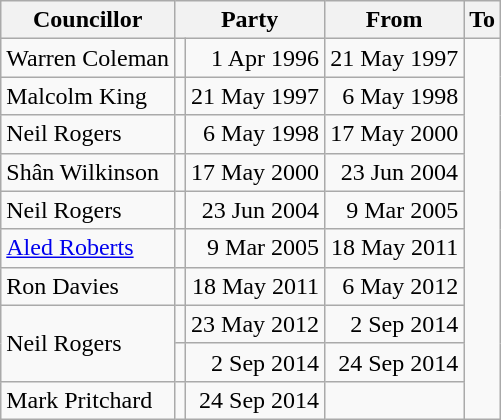<table class=wikitable>
<tr>
<th>Councillor</th>
<th colspan=2>Party</th>
<th>From</th>
<th>To</th>
</tr>
<tr>
<td>Warren Coleman</td>
<td></td>
<td align=right>1 Apr 1996</td>
<td align=right>21 May 1997</td>
</tr>
<tr>
<td>Malcolm King</td>
<td></td>
<td align=right>21 May 1997</td>
<td align=right>6 May 1998</td>
</tr>
<tr>
<td>Neil Rogers</td>
<td></td>
<td align=right>6 May 1998</td>
<td align=right>17 May 2000</td>
</tr>
<tr>
<td>Shân Wilkinson</td>
<td></td>
<td align=right>17 May 2000</td>
<td align=right>23 Jun 2004</td>
</tr>
<tr>
<td>Neil Rogers</td>
<td></td>
<td align=right>23 Jun 2004</td>
<td align=right>9 Mar 2005</td>
</tr>
<tr>
<td><a href='#'>Aled Roberts</a></td>
<td></td>
<td align=right>9 Mar 2005</td>
<td align=right>18 May 2011</td>
</tr>
<tr>
<td>Ron Davies</td>
<td></td>
<td align=right>18 May 2011</td>
<td align=right>6 May 2012</td>
</tr>
<tr>
<td rowspan=2>Neil Rogers</td>
<td></td>
<td align=right>23 May 2012</td>
<td align=right>2 Sep 2014</td>
</tr>
<tr>
<td></td>
<td align=right>2 Sep 2014</td>
<td align=right>24 Sep 2014</td>
</tr>
<tr>
<td>Mark Pritchard</td>
<td></td>
<td align=right>24 Sep 2014</td>
<td align=right></td>
</tr>
</table>
